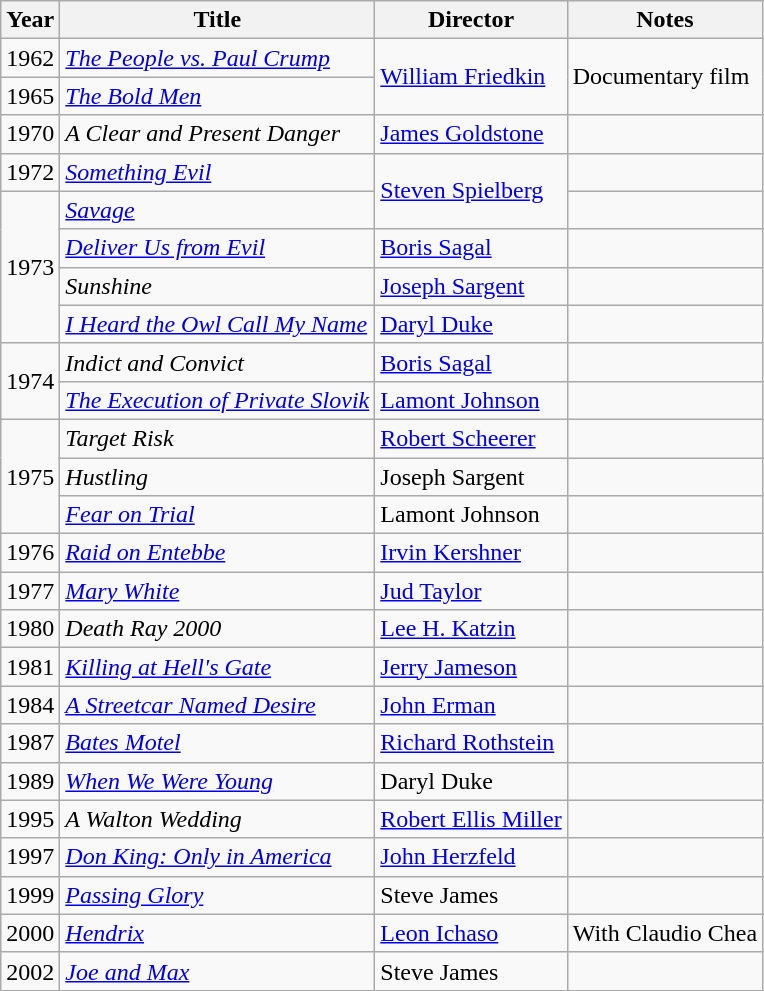<table class="wikitable">
<tr>
<th>Year</th>
<th>Title</th>
<th>Director</th>
<th>Notes</th>
</tr>
<tr>
<td>1962</td>
<td><em><a href='#'>The People vs. Paul Crump</a></em></td>
<td rowspan=2><a href='#'>William Friedkin</a></td>
<td rowspan=2>Documentary film</td>
</tr>
<tr>
<td>1965</td>
<td><em><a href='#'>The Bold Men</a></em></td>
</tr>
<tr>
<td>1970</td>
<td><em>A Clear and Present Danger</em></td>
<td><a href='#'>James Goldstone</a></td>
<td></td>
</tr>
<tr>
<td>1972</td>
<td><em><a href='#'>Something Evil</a></em></td>
<td rowspan=2><a href='#'>Steven Spielberg</a></td>
<td></td>
</tr>
<tr>
<td rowspan=4>1973</td>
<td><em><a href='#'>Savage</a></em></td>
<td></td>
</tr>
<tr>
<td><em><a href='#'>Deliver Us from Evil</a></em></td>
<td><a href='#'>Boris Sagal</a></td>
<td></td>
</tr>
<tr>
<td><em>Sunshine</em></td>
<td><a href='#'>Joseph Sargent</a></td>
<td></td>
</tr>
<tr>
<td><em><a href='#'>I Heard the Owl Call My Name</a></em></td>
<td><a href='#'>Daryl Duke</a></td>
<td></td>
</tr>
<tr>
<td rowspan=2>1974</td>
<td><em>Indict and Convict</em></td>
<td><a href='#'>Boris Sagal</a></td>
<td></td>
</tr>
<tr>
<td><em><a href='#'>The Execution of Private Slovik</a></em></td>
<td><a href='#'>Lamont Johnson</a></td>
<td></td>
</tr>
<tr>
<td rowspan=3>1975</td>
<td><em>Target Risk</em></td>
<td><a href='#'>Robert Scheerer</a></td>
<td></td>
</tr>
<tr>
<td><em>Hustling</em></td>
<td>Joseph Sargent</td>
<td></td>
</tr>
<tr>
<td><em><a href='#'>Fear on Trial</a></em></td>
<td>Lamont Johnson</td>
<td></td>
</tr>
<tr>
<td>1976</td>
<td><em><a href='#'>Raid on Entebbe</a></em></td>
<td><a href='#'>Irvin Kershner</a></td>
<td></td>
</tr>
<tr>
<td>1977</td>
<td><em><a href='#'>Mary White</a></em></td>
<td><a href='#'>Jud Taylor</a></td>
<td></td>
</tr>
<tr>
<td>1980</td>
<td><em>Death Ray 2000</em></td>
<td><a href='#'>Lee H. Katzin</a></td>
<td></td>
</tr>
<tr>
<td>1981</td>
<td><em><a href='#'>Killing at Hell's Gate</a></em></td>
<td><a href='#'>Jerry Jameson</a></td>
<td></td>
</tr>
<tr>
<td>1984</td>
<td><em><a href='#'>A Streetcar Named Desire</a></em></td>
<td><a href='#'>John Erman</a></td>
<td></td>
</tr>
<tr>
<td>1987</td>
<td><em><a href='#'>Bates Motel</a></em></td>
<td><a href='#'>Richard Rothstein</a></td>
<td></td>
</tr>
<tr>
<td>1989</td>
<td><em><a href='#'>When We Were Young</a></em></td>
<td>Daryl Duke</td>
<td></td>
</tr>
<tr>
<td>1995</td>
<td><em>A Walton Wedding</em></td>
<td><a href='#'>Robert Ellis Miller</a></td>
<td></td>
</tr>
<tr>
<td>1997</td>
<td><em><a href='#'>Don King: Only in America</a></em></td>
<td><a href='#'>John Herzfeld</a></td>
<td></td>
</tr>
<tr>
<td>1999</td>
<td><em><a href='#'>Passing Glory</a></em></td>
<td>Steve James</td>
<td></td>
</tr>
<tr>
<td>2000</td>
<td><em><a href='#'>Hendrix</a></em></td>
<td><a href='#'>Leon Ichaso</a></td>
<td>With Claudio Chea</td>
</tr>
<tr>
<td>2002</td>
<td><em><a href='#'>Joe and Max</a></em></td>
<td>Steve James</td>
<td></td>
</tr>
</table>
